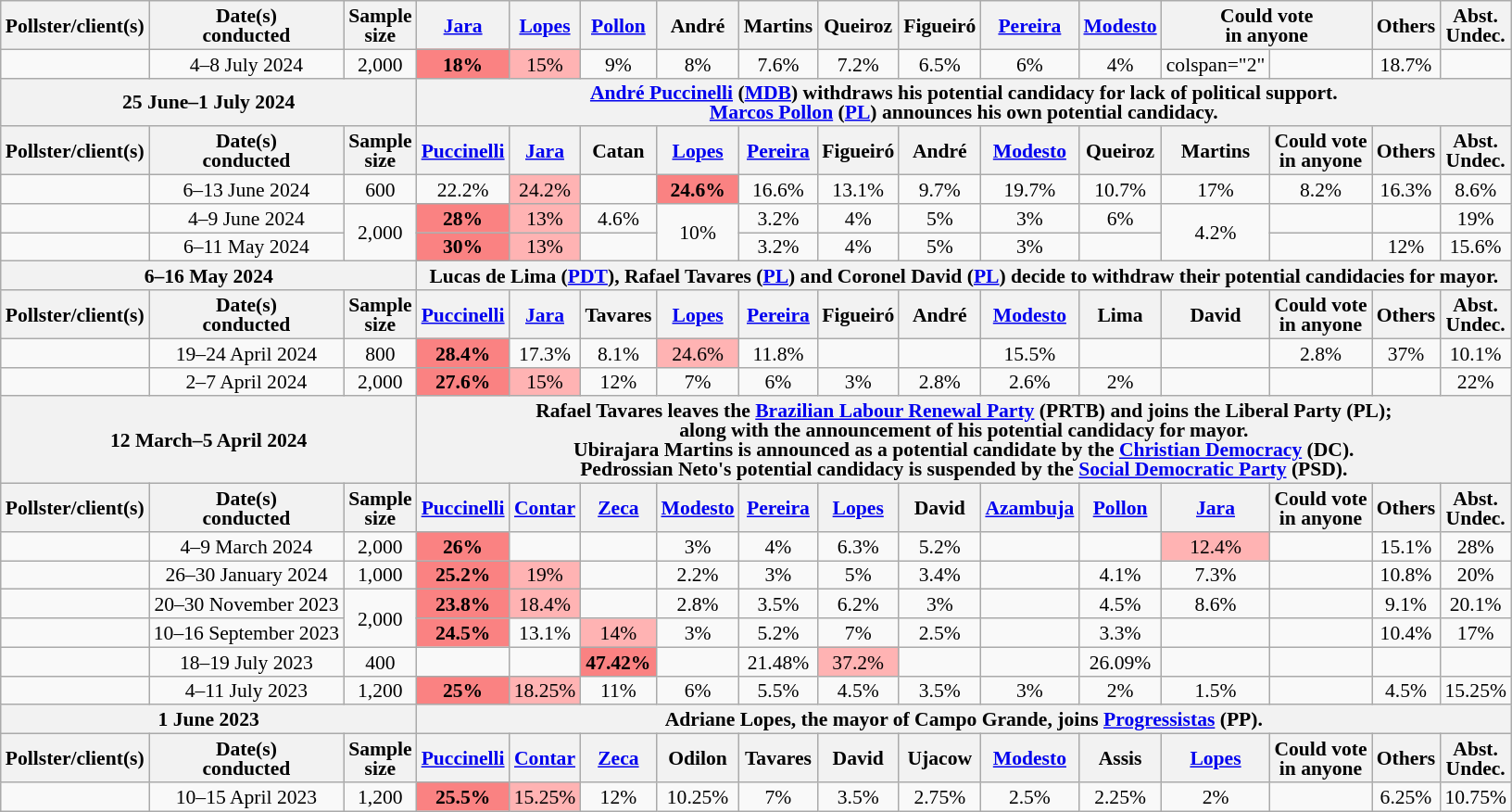<table class="wikitable" style="text-align:center;font-size:90%;line-height:14px;">
<tr>
<th>Pollster/client(s)</th>
<th>Date(s)<br>conducted</th>
<th>Sample<br>size</th>
<th><a href='#'>Jara</a><br></th>
<th><a href='#'>Lopes</a><br></th>
<th><a href='#'>Pollon</a><br></th>
<th>André<br></th>
<th>Martins<br></th>
<th>Queiroz<br></th>
<th>Figueiró<br></th>
<th><a href='#'>Pereira</a><br></th>
<th><a href='#'>Modesto</a><br></th>
<th colspan="2">Could vote<br>in anyone</th>
<th>Others</th>
<th>Abst.<br>Undec.</th>
</tr>
<tr>
<td></td>
<td>4–8 July 2024</td>
<td>2,000</td>
<td style="background:#fa8282;"><strong>18%</strong></td>
<td style="background:#ffb3b3;">15%</td>
<td>9%</td>
<td>8%</td>
<td>7.6%</td>
<td>7.2%</td>
<td>6.5%</td>
<td>6%</td>
<td>4%</td>
<td>colspan="2" </td>
<td></td>
<td>18.7%</td>
</tr>
<tr>
<th colspan="3">25 June–1 July 2024</th>
<th colspan="13"><a href='#'>André Puccinelli</a> (<a href='#'>MDB</a>) withdraws his potential candidacy for lack of political support.<br><a href='#'>Marcos Pollon</a> (<a href='#'>PL</a>) announces his own potential candidacy.</th>
</tr>
<tr>
<th>Pollster/client(s)</th>
<th>Date(s)<br>conducted</th>
<th>Sample<br>size</th>
<th><a href='#'>Puccinelli</a><br></th>
<th><a href='#'>Jara</a><br></th>
<th>Catan<br></th>
<th><a href='#'>Lopes</a><br></th>
<th><a href='#'>Pereira</a><br></th>
<th>Figueiró<br></th>
<th>André<br></th>
<th><a href='#'>Modesto</a><br></th>
<th>Queiroz<br></th>
<th>Martins<br></th>
<th>Could vote<br>in anyone</th>
<th>Others</th>
<th>Abst.<br>Undec.</th>
</tr>
<tr>
<td></td>
<td>6–13 June 2024</td>
<td>600</td>
<td>22.2%</td>
<td style="background:#ffb3b3;">24.2%</td>
<td></td>
<td style="background:#fa8282;"><strong>24.6%</strong></td>
<td>16.6%</td>
<td>13.1%</td>
<td>9.7%</td>
<td>19.7%</td>
<td>10.7%</td>
<td>17%</td>
<td>8.2%</td>
<td>16.3%</td>
<td>8.6%</td>
</tr>
<tr>
<td></td>
<td>4–9 June 2024</td>
<td rowspan="2">2,000</td>
<td style="background:#fa8282;"><strong>28%</strong></td>
<td style="background:#ffb3b3;">13%</td>
<td>4.6%</td>
<td rowspan="2">10%</td>
<td>3.2%</td>
<td>4%</td>
<td>5%</td>
<td>3%</td>
<td>6%</td>
<td rowspan="2">4.2%</td>
<td></td>
<td></td>
<td>19%</td>
</tr>
<tr>
<td></td>
<td>6–11 May 2024</td>
<td style="background:#fa8282;"><strong>30%</strong></td>
<td style="background:#ffb3b3;">13%</td>
<td></td>
<td>3.2%</td>
<td>4%</td>
<td>5%</td>
<td>3%</td>
<td></td>
<td></td>
<td>12%</td>
<td>15.6%</td>
</tr>
<tr>
<th colspan="3">6–16 May 2024</th>
<th colspan="13">Lucas de Lima (<a href='#'>PDT</a>), Rafael Tavares (<a href='#'>PL</a>) and Coronel David (<a href='#'>PL</a>) decide to withdraw their potential candidacies for mayor.</th>
</tr>
<tr>
<th>Pollster/client(s)</th>
<th>Date(s)<br>conducted</th>
<th>Sample<br>size</th>
<th><a href='#'>Puccinelli</a><br></th>
<th><a href='#'>Jara</a><br></th>
<th>Tavares<br></th>
<th><a href='#'>Lopes</a><br></th>
<th><a href='#'>Pereira</a><br></th>
<th>Figueiró<br></th>
<th>André<br></th>
<th><a href='#'>Modesto</a><br></th>
<th>Lima<br></th>
<th>David<br></th>
<th>Could vote<br>in anyone</th>
<th>Others</th>
<th>Abst.<br>Undec.</th>
</tr>
<tr>
<td></td>
<td>19–24 April 2024</td>
<td>800</td>
<td style="background:#fa8282;"><strong>28.4%</strong></td>
<td>17.3%</td>
<td>8.1%</td>
<td style="background:#ffb3b3;">24.6%</td>
<td>11.8%</td>
<td></td>
<td></td>
<td>15.5%</td>
<td></td>
<td></td>
<td>2.8%</td>
<td>37%</td>
<td>10.1%</td>
</tr>
<tr>
<td></td>
<td>2–7 April 2024</td>
<td>2,000</td>
<td style="background:#fa8282;"><strong>27.6%</strong></td>
<td style="background:#ffb3b3;">15%</td>
<td>12%</td>
<td>7%</td>
<td>6%</td>
<td>3%</td>
<td>2.8%</td>
<td>2.6%</td>
<td>2%</td>
<td></td>
<td></td>
<td></td>
<td>22%</td>
</tr>
<tr>
<th colspan="3">12 March–5 April 2024</th>
<th colspan="13">Rafael Tavares leaves the <a href='#'>Brazilian Labour Renewal Party</a> (PRTB) and joins the Liberal Party (PL);<br>along with the announcement of his potential candidacy for mayor.<br>Ubirajara Martins is announced as a potential candidate by the <a href='#'>Christian Democracy</a> (DC).<br>Pedrossian Neto's potential candidacy is suspended by the <a href='#'>Social Democratic Party</a> (PSD).</th>
</tr>
<tr>
<th>Pollster/client(s)</th>
<th>Date(s)<br>conducted</th>
<th>Sample<br>size</th>
<th><a href='#'>Puccinelli</a><br></th>
<th><a href='#'>Contar</a><br></th>
<th><a href='#'>Zeca</a><br></th>
<th><a href='#'>Modesto</a><br></th>
<th><a href='#'>Pereira</a><br></th>
<th><a href='#'>Lopes</a><br></th>
<th>David<br></th>
<th><a href='#'>Azambuja</a><br></th>
<th><a href='#'>Pollon</a><br></th>
<th><a href='#'>Jara</a><br></th>
<th>Could vote<br>in anyone</th>
<th>Others</th>
<th>Abst.<br>Undec.</th>
</tr>
<tr>
<td></td>
<td>4–9 March 2024</td>
<td>2,000</td>
<td style="background:#fa8282;"><strong>26%</strong></td>
<td></td>
<td></td>
<td>3%</td>
<td>4%</td>
<td>6.3%</td>
<td>5.2%</td>
<td></td>
<td></td>
<td style="background:#ffb3b3;">12.4%</td>
<td></td>
<td>15.1%</td>
<td>28%</td>
</tr>
<tr>
<td></td>
<td>26–30 January 2024</td>
<td>1,000</td>
<td style="background:#fa8282;"><strong>25.2%</strong></td>
<td style="background:#ffb3b3;">19%</td>
<td></td>
<td>2.2%</td>
<td>3%</td>
<td>5%</td>
<td>3.4%</td>
<td></td>
<td>4.1%</td>
<td>7.3%</td>
<td></td>
<td>10.8%</td>
<td>20%</td>
</tr>
<tr>
<td></td>
<td>20–30 November 2023</td>
<td rowspan="2">2,000</td>
<td style="background:#fa8282;"><strong>23.8%</strong></td>
<td style="background:#ffb3b3;">18.4%</td>
<td></td>
<td>2.8%</td>
<td>3.5%</td>
<td>6.2%</td>
<td>3%</td>
<td></td>
<td>4.5%</td>
<td>8.6%</td>
<td></td>
<td>9.1%</td>
<td>20.1%</td>
</tr>
<tr>
<td></td>
<td>10–16 September 2023</td>
<td style="background:#fa8282;"><strong>24.5%</strong></td>
<td>13.1%</td>
<td style="background:#ffb3b3;">14%</td>
<td>3%</td>
<td>5.2%</td>
<td>7%</td>
<td>2.5%</td>
<td></td>
<td>3.3%</td>
<td></td>
<td></td>
<td>10.4%</td>
<td>17%</td>
</tr>
<tr>
<td></td>
<td>18–19 July 2023</td>
<td>400</td>
<td></td>
<td></td>
<td style="background:#fa8282;"><strong>47.42%</strong></td>
<td></td>
<td>21.48%</td>
<td style="background:#ffb3b3;">37.2%</td>
<td></td>
<td></td>
<td>26.09%</td>
<td></td>
<td></td>
<td></td>
<td></td>
</tr>
<tr>
<td></td>
<td>4–11 July 2023</td>
<td>1,200</td>
<td style="background:#fa8282;"><strong>25%</strong></td>
<td style="background:#ffb3b3;">18.25%</td>
<td>11%</td>
<td>6%</td>
<td>5.5%</td>
<td>4.5%</td>
<td>3.5%</td>
<td>3%</td>
<td>2%</td>
<td>1.5%</td>
<td></td>
<td>4.5%</td>
<td>15.25%</td>
</tr>
<tr>
<th colspan="3">1 June 2023</th>
<th colspan="13">Adriane Lopes, the mayor of Campo Grande, joins <a href='#'>Progressistas</a> (PP).</th>
</tr>
<tr>
<th>Pollster/client(s)</th>
<th>Date(s)<br>conducted</th>
<th>Sample<br>size</th>
<th><a href='#'>Puccinelli</a><br></th>
<th><a href='#'>Contar</a><br></th>
<th><a href='#'>Zeca</a><br></th>
<th>Odilon<br></th>
<th>Tavares<br></th>
<th>David<br></th>
<th>Ujacow<br></th>
<th><a href='#'>Modesto</a><br></th>
<th>Assis<br></th>
<th><a href='#'>Lopes</a><br></th>
<th>Could vote<br>in anyone</th>
<th>Others</th>
<th>Abst.<br>Undec.</th>
</tr>
<tr>
<td></td>
<td>10–15 April 2023</td>
<td>1,200</td>
<td style="background:#fa8282;"><strong>25.5%</strong></td>
<td style="background:#ffb3b3;">15.25%</td>
<td>12%</td>
<td>10.25%</td>
<td>7%</td>
<td>3.5%</td>
<td>2.75%</td>
<td>2.5%</td>
<td>2.25%</td>
<td>2%</td>
<td></td>
<td>6.25%</td>
<td>10.75%</td>
</tr>
</table>
